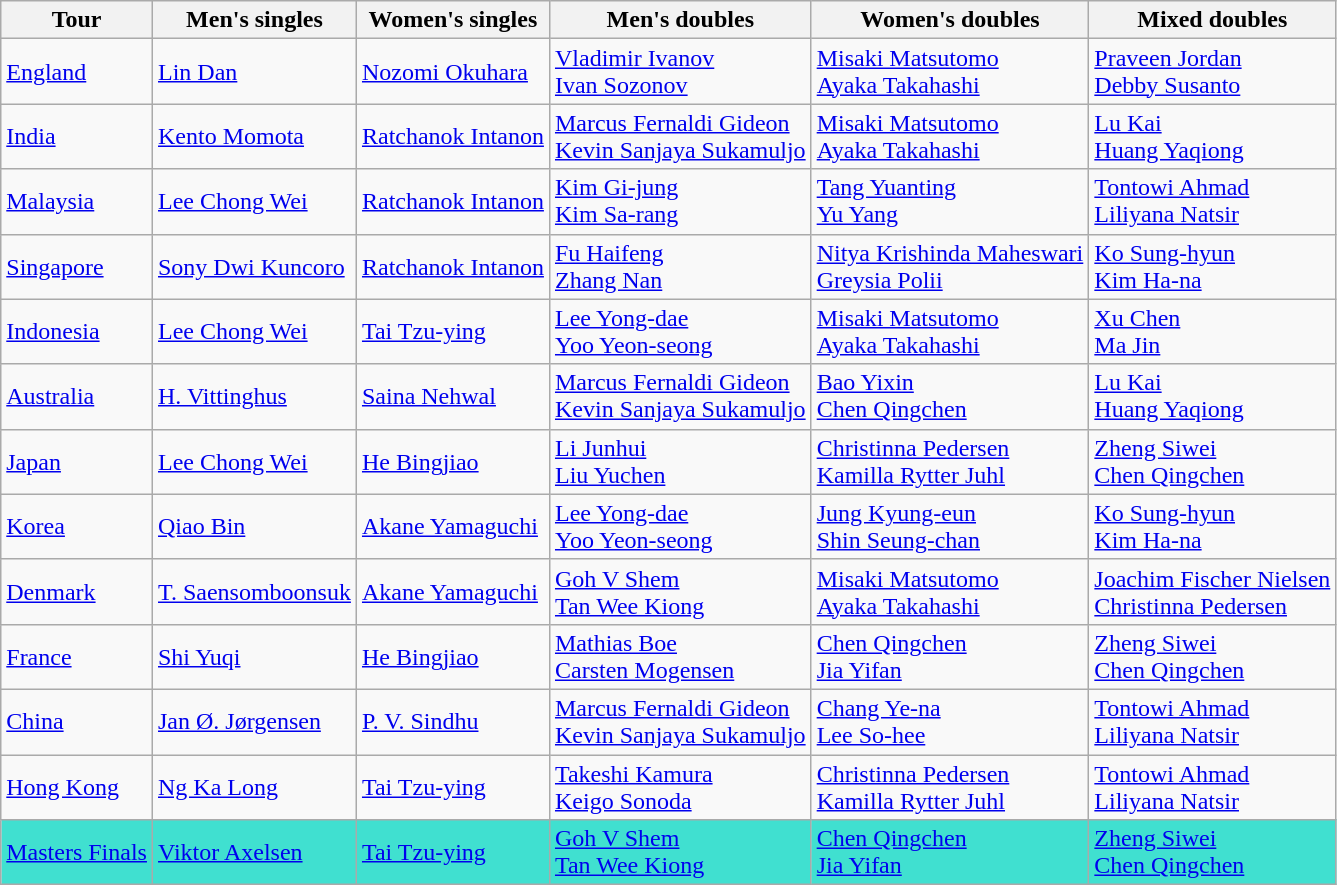<table class="wikitable sortable">
<tr>
<th>Tour</th>
<th>Men's singles</th>
<th>Women's singles</th>
<th>Men's doubles</th>
<th>Women's doubles</th>
<th>Mixed doubles</th>
</tr>
<tr>
<td> <a href='#'>England</a></td>
<td> <a href='#'>Lin Dan</a></td>
<td> <a href='#'>Nozomi Okuhara</a></td>
<td> <a href='#'>Vladimir Ivanov</a><br> <a href='#'>Ivan Sozonov</a></td>
<td> <a href='#'>Misaki Matsutomo</a><br> <a href='#'>Ayaka Takahashi</a></td>
<td> <a href='#'>Praveen Jordan</a><br> <a href='#'>Debby Susanto</a></td>
</tr>
<tr>
<td> <a href='#'>India</a></td>
<td> <a href='#'>Kento Momota</a></td>
<td> <a href='#'>Ratchanok Intanon</a></td>
<td> <a href='#'>Marcus Fernaldi Gideon</a><br> <a href='#'>Kevin Sanjaya Sukamuljo</a></td>
<td> <a href='#'>Misaki Matsutomo</a><br> <a href='#'>Ayaka Takahashi</a></td>
<td> <a href='#'>Lu Kai</a><br> <a href='#'>Huang Yaqiong</a></td>
</tr>
<tr>
<td> <a href='#'>Malaysia</a></td>
<td> <a href='#'>Lee Chong Wei</a></td>
<td> <a href='#'>Ratchanok Intanon</a></td>
<td> <a href='#'>Kim Gi-jung</a><br> <a href='#'>Kim Sa-rang</a></td>
<td> <a href='#'>Tang Yuanting</a><br> <a href='#'>Yu Yang</a></td>
<td> <a href='#'>Tontowi Ahmad</a><br> <a href='#'>Liliyana Natsir</a></td>
</tr>
<tr>
<td> <a href='#'>Singapore</a></td>
<td> <a href='#'>Sony Dwi Kuncoro</a></td>
<td> <a href='#'>Ratchanok Intanon</a></td>
<td> <a href='#'>Fu Haifeng</a><br> <a href='#'>Zhang Nan</a></td>
<td> <a href='#'>Nitya Krishinda Maheswari</a><br> <a href='#'>Greysia Polii</a></td>
<td> <a href='#'>Ko Sung-hyun</a><br> <a href='#'>Kim Ha-na</a></td>
</tr>
<tr>
<td> <a href='#'>Indonesia</a></td>
<td> <a href='#'>Lee Chong Wei</a></td>
<td> <a href='#'>Tai Tzu-ying</a></td>
<td> <a href='#'>Lee Yong-dae</a><br> <a href='#'>Yoo Yeon-seong</a></td>
<td> <a href='#'>Misaki Matsutomo</a><br> <a href='#'>Ayaka Takahashi</a></td>
<td> <a href='#'>Xu Chen</a><br> <a href='#'>Ma Jin</a></td>
</tr>
<tr>
<td> <a href='#'>Australia</a></td>
<td> <a href='#'>H. Vittinghus</a></td>
<td> <a href='#'>Saina Nehwal</a></td>
<td> <a href='#'>Marcus Fernaldi Gideon</a><br> <a href='#'>Kevin Sanjaya Sukamuljo</a></td>
<td> <a href='#'>Bao Yixin</a><br> <a href='#'>Chen Qingchen</a></td>
<td> <a href='#'>Lu Kai</a><br> <a href='#'>Huang Yaqiong</a></td>
</tr>
<tr>
<td> <a href='#'>Japan</a></td>
<td> <a href='#'>Lee Chong Wei</a></td>
<td> <a href='#'>He Bingjiao</a></td>
<td> <a href='#'>Li Junhui</a><br> <a href='#'>Liu Yuchen</a></td>
<td> <a href='#'>Christinna Pedersen</a><br> <a href='#'>Kamilla Rytter Juhl</a></td>
<td> <a href='#'>Zheng Siwei</a><br> <a href='#'>Chen Qingchen</a></td>
</tr>
<tr>
<td> <a href='#'>Korea</a></td>
<td> <a href='#'>Qiao Bin</a></td>
<td> <a href='#'>Akane Yamaguchi</a></td>
<td> <a href='#'>Lee Yong-dae</a> <br> <a href='#'>Yoo Yeon-seong</a></td>
<td> <a href='#'>Jung Kyung-eun</a> <br> <a href='#'>Shin Seung-chan</a></td>
<td> <a href='#'>Ko Sung-hyun</a><br> <a href='#'>Kim Ha-na</a></td>
</tr>
<tr>
<td> <a href='#'>Denmark</a></td>
<td> <a href='#'>T. Saensomboonsuk</a></td>
<td> <a href='#'>Akane Yamaguchi</a></td>
<td> <a href='#'>Goh V Shem</a><br> <a href='#'>Tan Wee Kiong</a></td>
<td> <a href='#'>Misaki Matsutomo</a><br> <a href='#'>Ayaka Takahashi</a></td>
<td> <a href='#'>Joachim Fischer Nielsen</a><br> <a href='#'>Christinna Pedersen</a></td>
</tr>
<tr>
<td> <a href='#'>France</a></td>
<td> <a href='#'>Shi Yuqi</a></td>
<td> <a href='#'>He Bingjiao</a></td>
<td> <a href='#'>Mathias Boe</a> <br> <a href='#'>Carsten Mogensen</a></td>
<td> <a href='#'>Chen Qingchen</a> <br> <a href='#'>Jia Yifan</a></td>
<td> <a href='#'>Zheng Siwei</a> <br> <a href='#'>Chen Qingchen</a></td>
</tr>
<tr>
<td> <a href='#'>China</a></td>
<td> <a href='#'>Jan Ø. Jørgensen</a></td>
<td> <a href='#'>P. V. Sindhu</a></td>
<td> <a href='#'>Marcus Fernaldi Gideon</a><br> <a href='#'>Kevin Sanjaya Sukamuljo</a></td>
<td> <a href='#'>Chang Ye-na</a> <br> <a href='#'>Lee So-hee</a></td>
<td> <a href='#'>Tontowi Ahmad</a><br> <a href='#'>Liliyana Natsir</a></td>
</tr>
<tr>
<td> <a href='#'>Hong Kong</a></td>
<td> <a href='#'>Ng Ka Long</a></td>
<td> <a href='#'>Tai Tzu-ying</a></td>
<td> <a href='#'>Takeshi Kamura</a> <br> <a href='#'>Keigo Sonoda</a></td>
<td> <a href='#'>Christinna Pedersen</a> <br> <a href='#'>Kamilla Rytter Juhl</a></td>
<td> <a href='#'>Tontowi Ahmad</a><br> <a href='#'>Liliyana Natsir</a></td>
</tr>
<tr bgcolor="turquoise">
<td> <a href='#'>Masters Finals</a></td>
<td> <a href='#'>Viktor Axelsen</a></td>
<td> <a href='#'>Tai Tzu-ying</a></td>
<td> <a href='#'>Goh V Shem</a><br> <a href='#'>Tan Wee Kiong</a></td>
<td> <a href='#'>Chen Qingchen</a> <br> <a href='#'>Jia Yifan</a></td>
<td> <a href='#'>Zheng Siwei</a> <br> <a href='#'>Chen Qingchen</a></td>
</tr>
</table>
